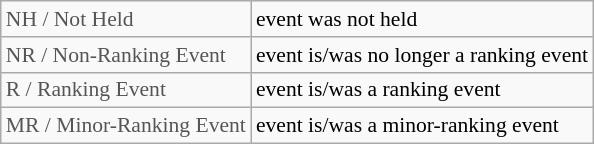<table class="wikitable" style="font-size:90%">
<tr>
<td style="color:#555555;" colspan="4">NH / Not Held</td>
<td>event was not held</td>
</tr>
<tr>
<td style="color:#555555;" colspan="4">NR / Non-Ranking Event</td>
<td>event is/was no longer a ranking event</td>
</tr>
<tr>
<td style="color:#555555;" colspan="4">R / Ranking Event</td>
<td>event is/was a ranking event</td>
</tr>
<tr>
<td style="color:#555555;" colspan="4">MR / Minor-Ranking Event</td>
<td>event is/was a minor-ranking event</td>
</tr>
</table>
